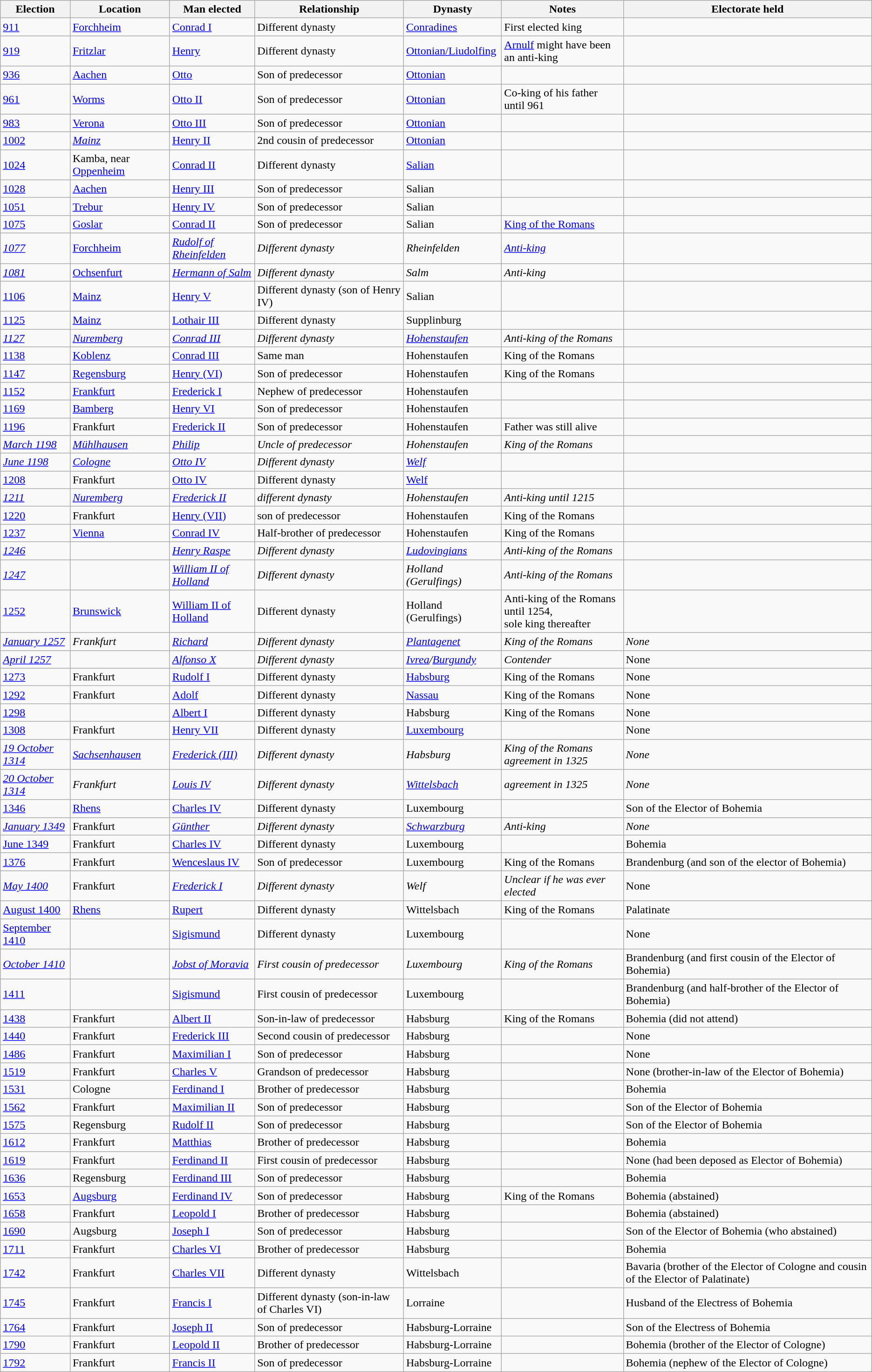<table class="wikitable">
<tr>
<th>Election</th>
<th>Location</th>
<th>Man elected</th>
<th>Relationship</th>
<th>Dynasty</th>
<th>Notes</th>
<th>Electorate held</th>
</tr>
<tr>
<td><a href='#'>911</a></td>
<td><a href='#'>Forchheim</a></td>
<td><a href='#'>Conrad I</a></td>
<td>Different dynasty</td>
<td><a href='#'>Conradines</a></td>
<td>First elected king</td>
<td></td>
</tr>
<tr>
<td><a href='#'>919</a></td>
<td><a href='#'>Fritzlar</a></td>
<td><a href='#'>Henry</a></td>
<td>Different dynasty</td>
<td><a href='#'>Ottonian/Liudolfing</a></td>
<td><a href='#'>Arnulf</a> might have been an anti-king</td>
<td></td>
</tr>
<tr>
<td><a href='#'>936</a></td>
<td><a href='#'>Aachen</a></td>
<td><a href='#'>Otto</a></td>
<td>Son of predecessor</td>
<td><a href='#'>Ottonian</a></td>
<td></td>
<td></td>
</tr>
<tr>
<td><a href='#'>961</a></td>
<td><a href='#'>Worms</a></td>
<td><a href='#'>Otto II</a></td>
<td>Son of predecessor</td>
<td><a href='#'>Ottonian</a></td>
<td>Co-king of his father until 961</td>
<td></td>
</tr>
<tr>
<td><a href='#'>983</a></td>
<td><a href='#'>Verona</a></td>
<td><a href='#'>Otto III</a></td>
<td>Son of predecessor</td>
<td><a href='#'>Ottonian</a></td>
<td></td>
<td></td>
</tr>
<tr>
<td><a href='#'>1002</a></td>
<td><em><a href='#'>Mainz</a></em></td>
<td><a href='#'>Henry II</a></td>
<td>2nd cousin of predecessor</td>
<td><a href='#'>Ottonian</a></td>
<td></td>
<td></td>
</tr>
<tr>
<td><a href='#'>1024</a></td>
<td>Kamba, near <a href='#'>Oppenheim</a></td>
<td><a href='#'>Conrad II</a></td>
<td>Different dynasty</td>
<td><a href='#'>Salian</a></td>
<td></td>
<td></td>
</tr>
<tr>
<td><a href='#'>1028</a></td>
<td><a href='#'>Aachen</a></td>
<td><a href='#'>Henry III</a></td>
<td>Son of predecessor</td>
<td>Salian</td>
<td></td>
<td></td>
</tr>
<tr>
<td><a href='#'>1051</a></td>
<td><a href='#'>Trebur</a></td>
<td><a href='#'>Henry IV</a></td>
<td>Son of predecessor</td>
<td>Salian</td>
<td></td>
<td></td>
</tr>
<tr>
<td><a href='#'>1075</a></td>
<td><a href='#'>Goslar</a></td>
<td><a href='#'>Conrad II</a></td>
<td>Son of predecessor</td>
<td>Salian</td>
<td><a href='#'>King of the Romans</a></td>
<td></td>
</tr>
<tr>
<td><em><a href='#'>1077</a></em></td>
<td><a href='#'>Forchheim</a></td>
<td><em><a href='#'>Rudolf of Rheinfelden</a></em></td>
<td><em>Different dynasty</em></td>
<td><em>Rheinfelden</em></td>
<td><em><a href='#'>Anti-king</a></em></td>
<td></td>
</tr>
<tr>
<td><em><a href='#'>1081</a></em></td>
<td><a href='#'>Ochsenfurt</a></td>
<td><em><a href='#'>Hermann of Salm</a></em></td>
<td><em>Different dynasty</em></td>
<td><em>Salm</em></td>
<td><em>Anti-king</em></td>
<td></td>
</tr>
<tr>
<td><a href='#'>1106</a></td>
<td><a href='#'>Mainz</a></td>
<td><a href='#'>Henry V</a></td>
<td>Different dynasty (son of Henry IV)</td>
<td>Salian</td>
<td></td>
<td></td>
</tr>
<tr>
<td><a href='#'>1125</a></td>
<td><a href='#'>Mainz</a></td>
<td><a href='#'>Lothair III</a></td>
<td>Different dynasty</td>
<td>Supplinburg</td>
<td></td>
<td></td>
</tr>
<tr>
<td><em><a href='#'>1127</a></em></td>
<td><em><a href='#'>Nuremberg</a></em></td>
<td><em><a href='#'>Conrad III</a></em></td>
<td><em>Different dynasty</em></td>
<td><em><a href='#'>Hohenstaufen</a></em></td>
<td><em>Anti-king of the Romans</em></td>
<td></td>
</tr>
<tr>
<td><a href='#'>1138</a></td>
<td><a href='#'>Koblenz</a></td>
<td><a href='#'>Conrad III</a></td>
<td>Same man</td>
<td>Hohenstaufen</td>
<td>King of the Romans</td>
<td></td>
</tr>
<tr>
<td><a href='#'>1147</a></td>
<td><a href='#'>Regensburg</a></td>
<td><a href='#'>Henry (VI)</a></td>
<td>Son of predecessor</td>
<td>Hohenstaufen</td>
<td>King of the Romans</td>
<td></td>
</tr>
<tr>
<td><a href='#'>1152</a></td>
<td><a href='#'>Frankfurt</a></td>
<td><a href='#'>Frederick I</a></td>
<td>Nephew of predecessor</td>
<td>Hohenstaufen</td>
<td></td>
<td></td>
</tr>
<tr>
<td><a href='#'>1169</a></td>
<td><a href='#'>Bamberg</a></td>
<td><a href='#'>Henry VI</a></td>
<td>Son of predecessor</td>
<td>Hohenstaufen</td>
<td></td>
<td></td>
</tr>
<tr>
<td><a href='#'>1196</a></td>
<td>Frankfurt</td>
<td><a href='#'>Frederick II</a></td>
<td>Son of predecessor</td>
<td>Hohenstaufen</td>
<td>Father was still alive</td>
<td></td>
</tr>
<tr>
<td><em><a href='#'>March 1198</a></em></td>
<td><em><a href='#'>Mühlhausen</a></em></td>
<td><em><a href='#'>Philip</a></em></td>
<td><em>Uncle of predecessor</em></td>
<td><em>Hohenstaufen</em></td>
<td><em>King of the Romans</em></td>
<td></td>
</tr>
<tr>
<td><em><a href='#'>June 1198</a></em></td>
<td><em><a href='#'>Cologne</a></em></td>
<td><em><a href='#'>Otto IV</a></em></td>
<td><em>Different dynasty</em></td>
<td><em><a href='#'>Welf</a></em></td>
<td></td>
<td></td>
</tr>
<tr>
<td><a href='#'>1208</a></td>
<td>Frankfurt</td>
<td><a href='#'>Otto IV</a></td>
<td>Different dynasty</td>
<td><a href='#'>Welf</a></td>
<td></td>
<td></td>
</tr>
<tr>
<td><em><a href='#'>1211</a></em></td>
<td><em><a href='#'>Nuremberg</a></em></td>
<td><em><a href='#'>Frederick II</a></em></td>
<td><em>different dynasty</em></td>
<td><em>Hohenstaufen</em></td>
<td><em>Anti-king until 1215</em></td>
<td></td>
</tr>
<tr>
<td><a href='#'>1220</a></td>
<td>Frankfurt</td>
<td><a href='#'>Henry (VII)</a></td>
<td>son of predecessor</td>
<td>Hohenstaufen</td>
<td>King of the Romans</td>
<td></td>
</tr>
<tr>
<td><a href='#'>1237</a></td>
<td><a href='#'>Vienna</a></td>
<td><a href='#'>Conrad IV</a></td>
<td>Half-brother of predecessor</td>
<td>Hohenstaufen</td>
<td>King of the Romans</td>
<td></td>
</tr>
<tr>
<td><em><a href='#'>1246</a></em></td>
<td></td>
<td><em><a href='#'>Henry Raspe</a></em></td>
<td><em>Different dynasty</em></td>
<td><em><a href='#'>Ludovingians</a></em></td>
<td><em>Anti-king of the Romans</em></td>
<td></td>
</tr>
<tr>
<td><em><a href='#'>1247</a></em></td>
<td></td>
<td><em><a href='#'>William II of Holland</a></em></td>
<td><em>Different dynasty</em></td>
<td><em>Holland (Gerulfings)</em></td>
<td><em>Anti-king of the Romans</em></td>
<td></td>
</tr>
<tr>
<td><a href='#'>1252</a></td>
<td><a href='#'>Brunswick</a></td>
<td><a href='#'>William II of Holland</a></td>
<td>Different dynasty</td>
<td>Holland (Gerulfings)</td>
<td>Anti-king of the Romans until 1254,<br>sole king thereafter</td>
<td></td>
</tr>
<tr>
<td><em><a href='#'>January 1257</a></em></td>
<td><em>Frankfurt</em></td>
<td><em><a href='#'>Richard</a></em></td>
<td><em>Different dynasty</em></td>
<td><em><a href='#'>Plantagenet</a></em></td>
<td><em>King of the Romans</em></td>
<td><em>None</em></td>
</tr>
<tr>
<td><em><a href='#'>April 1257</a></em></td>
<td></td>
<td><em><a href='#'>Alfonso X</a></em></td>
<td><em>Different dynasty</em></td>
<td><a href='#'><em>Ivrea</em></a><em>/<a href='#'>Burgundy</a></em></td>
<td><em>Contender</em></td>
<td>None</td>
</tr>
<tr>
<td><a href='#'>1273</a></td>
<td>Frankfurt</td>
<td><a href='#'>Rudolf I</a></td>
<td>Different dynasty</td>
<td><a href='#'>Habsburg</a></td>
<td>King of the Romans</td>
<td>None</td>
</tr>
<tr>
<td><a href='#'>1292</a></td>
<td>Frankfurt</td>
<td><a href='#'>Adolf</a></td>
<td>Different dynasty</td>
<td><a href='#'>Nassau</a></td>
<td>King of the Romans</td>
<td>None</td>
</tr>
<tr>
<td><a href='#'>1298</a></td>
<td></td>
<td><a href='#'>Albert I</a></td>
<td>Different dynasty</td>
<td>Habsburg</td>
<td>King of the Romans</td>
<td>None</td>
</tr>
<tr>
<td><a href='#'>1308</a></td>
<td>Frankfurt</td>
<td><a href='#'>Henry VII</a></td>
<td>Different dynasty</td>
<td><a href='#'>Luxembourg</a></td>
<td></td>
<td>None</td>
</tr>
<tr>
<td><em><a href='#'>19 October 1314</a></em></td>
<td><em><a href='#'>Sachsenhausen</a></em></td>
<td><em><a href='#'>Frederick (III)</a></em></td>
<td><em>Different dynasty</em></td>
<td><em>Habsburg</em></td>
<td><em>King of the Romans<br>agreement in 1325</em></td>
<td><em>None</em></td>
</tr>
<tr>
<td><em><a href='#'>20 October 1314</a></em></td>
<td><em>Frankfurt</em></td>
<td><em><a href='#'>Louis IV</a></em></td>
<td><em>Different dynasty</em></td>
<td><em><a href='#'>Wittelsbach</a></em></td>
<td><em>agreement in 1325</em></td>
<td><em>None</em></td>
</tr>
<tr>
<td><a href='#'>1346</a></td>
<td><a href='#'>Rhens</a></td>
<td><a href='#'>Charles IV</a></td>
<td>Different dynasty</td>
<td>Luxembourg</td>
<td></td>
<td>Son of the Elector of Bohemia</td>
</tr>
<tr>
<td><em><a href='#'>January 1349</a></em></td>
<td>Frankfurt</td>
<td><em><a href='#'>Günther</a></em></td>
<td><em>Different dynasty</em></td>
<td><a href='#'><em>Schwarzburg</em></a></td>
<td><em>Anti-king</em></td>
<td><em>None</em></td>
</tr>
<tr>
<td><a href='#'>June 1349</a></td>
<td>Frankfurt</td>
<td><a href='#'>Charles IV</a></td>
<td>Different dynasty</td>
<td>Luxembourg</td>
<td></td>
<td>Bohemia</td>
</tr>
<tr>
<td><a href='#'>1376</a></td>
<td>Frankfurt</td>
<td><a href='#'>Wenceslaus IV</a></td>
<td>Son of predecessor</td>
<td>Luxembourg</td>
<td>King of the Romans</td>
<td>Brandenburg (and son of the elector of Bohemia)</td>
</tr>
<tr>
<td><em><a href='#'>May 1400</a></em></td>
<td>Frankfurt</td>
<td><em><a href='#'>Frederick I</a></em></td>
<td><em>Different dynasty</em></td>
<td><em>Welf</em></td>
<td><em>Unclear if he was ever elected</em></td>
<td>None</td>
</tr>
<tr>
<td><a href='#'>August 1400</a></td>
<td><a href='#'>Rhens</a></td>
<td><a href='#'>Rupert</a></td>
<td>Different dynasty</td>
<td>Wittelsbach</td>
<td>King of the Romans</td>
<td>Palatinate</td>
</tr>
<tr>
<td><a href='#'>September 1410</a></td>
<td></td>
<td><a href='#'>Sigismund</a></td>
<td>Different dynasty</td>
<td>Luxembourg</td>
<td></td>
<td>None</td>
</tr>
<tr>
<td><em><a href='#'>October 1410</a></em></td>
<td></td>
<td><em><a href='#'>Jobst of Moravia</a></em></td>
<td><em>First cousin of predecessor</em></td>
<td><em>Luxembourg</em></td>
<td><em>King of the Romans</em></td>
<td>Brandenburg (and first cousin of the Elector of Bohemia)</td>
</tr>
<tr>
<td><a href='#'>1411</a></td>
<td></td>
<td><a href='#'>Sigismund</a></td>
<td>First cousin of predecessor</td>
<td>Luxembourg</td>
<td></td>
<td>Brandenburg (and half-brother of the Elector of Bohemia)</td>
</tr>
<tr>
<td><a href='#'>1438</a></td>
<td>Frankfurt</td>
<td><a href='#'>Albert II</a></td>
<td>Son-in-law of predecessor</td>
<td>Habsburg</td>
<td>King of the Romans</td>
<td>Bohemia (did not attend)</td>
</tr>
<tr>
<td><a href='#'>1440</a></td>
<td>Frankfurt</td>
<td><a href='#'>Frederick III</a></td>
<td>Second cousin of predecessor</td>
<td>Habsburg</td>
<td></td>
<td>None</td>
</tr>
<tr>
<td><a href='#'>1486</a></td>
<td>Frankfurt</td>
<td><a href='#'>Maximilian I</a></td>
<td>Son of predecessor</td>
<td>Habsburg</td>
<td></td>
<td>None</td>
</tr>
<tr>
<td><a href='#'>1519</a></td>
<td>Frankfurt</td>
<td><a href='#'>Charles V</a></td>
<td>Grandson of predecessor</td>
<td>Habsburg</td>
<td></td>
<td>None (brother-in-law of the Elector of Bohemia)</td>
</tr>
<tr>
<td><a href='#'>1531</a></td>
<td>Cologne</td>
<td><a href='#'>Ferdinand I</a></td>
<td>Brother of predecessor</td>
<td>Habsburg</td>
<td></td>
<td>Bohemia</td>
</tr>
<tr>
<td><a href='#'>1562</a></td>
<td>Frankfurt</td>
<td><a href='#'>Maximilian II</a></td>
<td>Son of predecessor</td>
<td>Habsburg</td>
<td></td>
<td>Son of the Elector of Bohemia</td>
</tr>
<tr>
<td><a href='#'>1575</a></td>
<td>Regensburg</td>
<td><a href='#'>Rudolf II</a></td>
<td>Son of predecessor</td>
<td>Habsburg</td>
<td></td>
<td>Son of the Elector of Bohemia</td>
</tr>
<tr>
<td><a href='#'>1612</a></td>
<td>Frankfurt</td>
<td><a href='#'>Matthias</a></td>
<td>Brother of predecessor</td>
<td>Habsburg</td>
<td></td>
<td>Bohemia</td>
</tr>
<tr>
<td><a href='#'>1619</a></td>
<td>Frankfurt</td>
<td><a href='#'>Ferdinand II</a></td>
<td>First cousin of predecessor</td>
<td>Habsburg</td>
<td></td>
<td>None (had been deposed as Elector of Bohemia)</td>
</tr>
<tr>
<td><a href='#'>1636</a></td>
<td>Regensburg</td>
<td><a href='#'>Ferdinand III</a></td>
<td>Son of predecessor</td>
<td>Habsburg</td>
<td></td>
<td>Bohemia</td>
</tr>
<tr>
<td><a href='#'>1653</a></td>
<td><a href='#'>Augsburg</a></td>
<td><a href='#'>Ferdinand IV</a></td>
<td>Son of predecessor</td>
<td>Habsburg</td>
<td>King of the Romans</td>
<td>Bohemia (abstained)</td>
</tr>
<tr>
<td><a href='#'>1658</a></td>
<td>Frankfurt</td>
<td><a href='#'>Leopold I</a></td>
<td>Brother of predecessor</td>
<td>Habsburg</td>
<td></td>
<td>Bohemia (abstained)</td>
</tr>
<tr>
<td><a href='#'>1690</a></td>
<td>Augsburg</td>
<td><a href='#'>Joseph I</a></td>
<td>Son of predecessor</td>
<td>Habsburg</td>
<td></td>
<td>Son of the Elector of Bohemia (who abstained)</td>
</tr>
<tr>
<td><a href='#'>1711</a></td>
<td>Frankfurt</td>
<td><a href='#'>Charles VI</a></td>
<td>Brother of predecessor</td>
<td>Habsburg</td>
<td></td>
<td>Bohemia</td>
</tr>
<tr>
<td><a href='#'>1742</a></td>
<td>Frankfurt</td>
<td><a href='#'>Charles VII</a></td>
<td>Different dynasty</td>
<td>Wittelsbach</td>
<td></td>
<td>Bavaria (brother of the Elector of Cologne and cousin of the Elector of Palatinate)</td>
</tr>
<tr>
<td><a href='#'>1745</a></td>
<td>Frankfurt</td>
<td><a href='#'>Francis I</a></td>
<td>Different dynasty (son-in-law of Charles VI)</td>
<td>Lorraine</td>
<td></td>
<td>Husband of the Electress of Bohemia</td>
</tr>
<tr>
<td><a href='#'>1764</a></td>
<td>Frankfurt</td>
<td><a href='#'>Joseph II</a></td>
<td>Son of predecessor</td>
<td>Habsburg-Lorraine</td>
<td></td>
<td>Son of the Electress of Bohemia</td>
</tr>
<tr>
<td><a href='#'>1790</a></td>
<td>Frankfurt</td>
<td><a href='#'>Leopold II</a></td>
<td>Brother of predecessor</td>
<td>Habsburg-Lorraine</td>
<td></td>
<td>Bohemia (brother of the Elector of Cologne)</td>
</tr>
<tr>
<td><a href='#'>1792</a></td>
<td>Frankfurt</td>
<td><a href='#'>Francis II</a></td>
<td>Son of predecessor</td>
<td>Habsburg-Lorraine</td>
<td></td>
<td>Bohemia (nephew of the Elector of Cologne)</td>
</tr>
</table>
